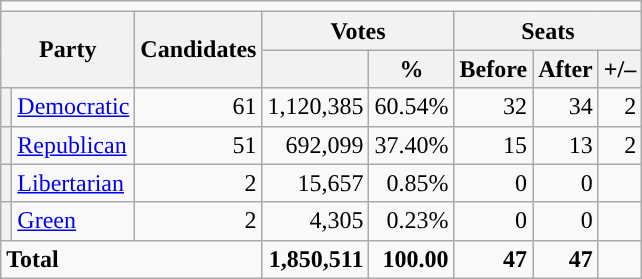<table class="wikitable">
<tr>
<td colspan=13 align=center></td>
</tr>
<tr>
<th rowspan="2" colspan="2">Party</th>
<th rowspan="2">Candidates</th>
<th colspan="2">Votes</th>
<th colspan="3">Seats</th>
</tr>
<tr>
<th></th>
<th>%</th>
<th>Before</th>
<th>After</th>
<th>+/–</th>
</tr>
<tr>
<th style="background-color:"></th>
<td><a href='#'>Democratic</a></td>
<td align="right">61</td>
<td align="right">1,120,385</td>
<td align="right">60.54%</td>
<td align="right" >32</td>
<td align="right" >34</td>
<td align="right"> 2</td>
</tr>
<tr>
<th style="background-color:"></th>
<td><a href='#'>Republican</a></td>
<td align="right">51</td>
<td align="right">692,099</td>
<td align="right">37.40%</td>
<td align="right">15</td>
<td align="right">13</td>
<td align="right"> 2</td>
</tr>
<tr>
<th style="background-color:"></th>
<td><a href='#'>Libertarian</a></td>
<td align="right">2</td>
<td align="right">15,657</td>
<td align="right">0.85%</td>
<td align="right">0</td>
<td align="right">0</td>
<td align="right"></td>
</tr>
<tr>
<th style="background-color:"></th>
<td><a href='#'>Green</a></td>
<td align="right">2</td>
<td align="right">4,305</td>
<td align="right">0.23%</td>
<td align="right">0</td>
<td align="right">0</td>
<td align="right"></td>
</tr>
<tr>
<td colspan="3" align="left"><strong>Total</strong></td>
<td align="right"><strong>1,850,511</strong></td>
<td align="right"><strong>100.00</strong></td>
<td align="right"><strong>47</strong></td>
<td align="right"><strong>47</strong></td>
<td align="right"></td>
</tr>
</table>
